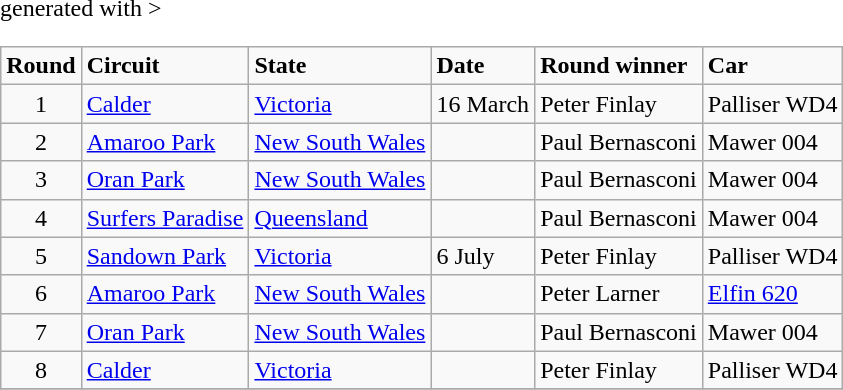<table class="wikitable" <hiddentext>generated with >
<tr style="font-weight:bold">
<td height="14" align="center">Round</td>
<td>Circuit</td>
<td>State</td>
<td>Date</td>
<td>Round winner</td>
<td>Car</td>
</tr>
<tr>
<td height="14" align="center">1</td>
<td><a href='#'>Calder</a></td>
<td><a href='#'>Victoria</a></td>
<td>16 March</td>
<td>Peter Finlay</td>
<td>Palliser WD4</td>
</tr>
<tr>
<td height="14" align="center">2</td>
<td><a href='#'>Amaroo Park</a></td>
<td><a href='#'>New South Wales</a></td>
<td></td>
<td>Paul Bernasconi</td>
<td>Mawer 004</td>
</tr>
<tr>
<td height="14" align="center">3</td>
<td><a href='#'>Oran Park</a></td>
<td><a href='#'>New South Wales</a></td>
<td></td>
<td>Paul Bernasconi</td>
<td>Mawer 004</td>
</tr>
<tr>
<td height="14" align="center">4</td>
<td><a href='#'>Surfers Paradise</a></td>
<td><a href='#'>Queensland</a></td>
<td></td>
<td>Paul Bernasconi</td>
<td>Mawer 004</td>
</tr>
<tr>
<td height="14" align="center">5</td>
<td><a href='#'>Sandown Park</a></td>
<td><a href='#'>Victoria</a></td>
<td>6 July</td>
<td>Peter Finlay</td>
<td>Palliser WD4</td>
</tr>
<tr>
<td height="14" align="center">6</td>
<td><a href='#'>Amaroo Park</a></td>
<td><a href='#'>New South Wales</a></td>
<td></td>
<td>Peter Larner</td>
<td><a href='#'>Elfin 620</a></td>
</tr>
<tr>
<td height="14" align="center">7</td>
<td><a href='#'>Oran Park</a></td>
<td><a href='#'>New South Wales</a></td>
<td></td>
<td>Paul Bernasconi</td>
<td>Mawer 004</td>
</tr>
<tr>
<td height="14" align="center">8</td>
<td><a href='#'>Calder</a></td>
<td><a href='#'>Victoria</a></td>
<td></td>
<td>Peter Finlay</td>
<td>Palliser WD4</td>
</tr>
<tr>
</tr>
</table>
